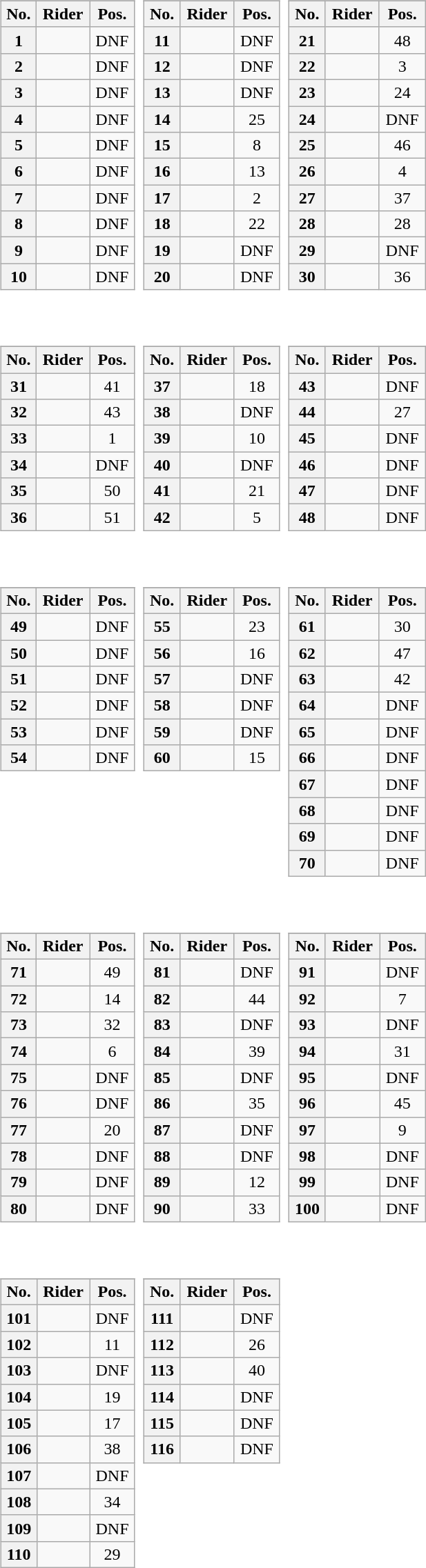<table>
<tr valign="top">
<td style="width:33%;"><br><table class="wikitable plainrowheaders" style="width:97%">
<tr>
</tr>
<tr style="text-align:center;">
<th scope="col">No.</th>
<th scope="col">Rider</th>
<th scope="col">Pos.</th>
</tr>
<tr>
<th scope="row" style="text-align:center;">1</th>
<td></td>
<td style="text-align:center;">DNF</td>
</tr>
<tr>
<th scope="row" style="text-align:center;">2</th>
<td></td>
<td style="text-align:center;">DNF</td>
</tr>
<tr>
<th scope="row" style="text-align:center;">3</th>
<td></td>
<td style="text-align:center;">DNF</td>
</tr>
<tr>
<th scope="row" style="text-align:center;">4</th>
<td></td>
<td style="text-align:center;">DNF</td>
</tr>
<tr>
<th scope="row" style="text-align:center;">5</th>
<td></td>
<td style="text-align:center;">DNF</td>
</tr>
<tr>
<th scope="row" style="text-align:center;">6</th>
<td></td>
<td style="text-align:center;">DNF</td>
</tr>
<tr>
<th scope="row" style="text-align:center;">7</th>
<td></td>
<td style="text-align:center;">DNF</td>
</tr>
<tr>
<th scope="row" style="text-align:center;">8</th>
<td></td>
<td style="text-align:center;">DNF</td>
</tr>
<tr>
<th scope="row" style="text-align:center;">9</th>
<td></td>
<td style="text-align:center;">DNF</td>
</tr>
<tr>
<th scope="row" style="text-align:center;">10</th>
<td></td>
<td style="text-align:center;">DNF</td>
</tr>
</table>
</td>
<td><br><table class="wikitable plainrowheaders" style="width:97%">
<tr>
</tr>
<tr style="text-align:center;">
<th scope="col">No.</th>
<th scope="col">Rider</th>
<th scope="col">Pos.</th>
</tr>
<tr>
<th scope="row" style="text-align:center;">11</th>
<td></td>
<td style="text-align:center;">DNF</td>
</tr>
<tr>
<th scope="row" style="text-align:center;">12</th>
<td></td>
<td style="text-align:center;">DNF</td>
</tr>
<tr>
<th scope="row" style="text-align:center;">13</th>
<td></td>
<td style="text-align:center;">DNF</td>
</tr>
<tr>
<th scope="row" style="text-align:center;">14</th>
<td></td>
<td style="text-align:center;">25</td>
</tr>
<tr>
<th scope="row" style="text-align:center;">15</th>
<td></td>
<td style="text-align:center;">8</td>
</tr>
<tr>
<th scope="row" style="text-align:center;">16</th>
<td></td>
<td style="text-align:center;">13</td>
</tr>
<tr>
<th scope="row" style="text-align:center;">17</th>
<td></td>
<td style="text-align:center;">2</td>
</tr>
<tr>
<th scope="row" style="text-align:center;">18</th>
<td></td>
<td style="text-align:center;">22</td>
</tr>
<tr>
<th scope="row" style="text-align:center;">19</th>
<td></td>
<td style="text-align:center;">DNF</td>
</tr>
<tr>
<th scope="row" style="text-align:center;">20</th>
<td></td>
<td style="text-align:center;">DNF</td>
</tr>
</table>
</td>
<td><br><table class="wikitable plainrowheaders" style="width:97%">
<tr>
</tr>
<tr style="text-align:center;">
<th scope="col">No.</th>
<th scope="col">Rider</th>
<th scope="col">Pos.</th>
</tr>
<tr>
<th scope="row" style="text-align:center;">21</th>
<td></td>
<td style="text-align:center;">48</td>
</tr>
<tr>
<th scope="row" style="text-align:center;">22</th>
<td></td>
<td style="text-align:center;">3</td>
</tr>
<tr>
<th scope="row" style="text-align:center;">23</th>
<td></td>
<td style="text-align:center;">24</td>
</tr>
<tr>
<th scope="row" style="text-align:center;">24</th>
<td></td>
<td style="text-align:center;">DNF</td>
</tr>
<tr>
<th scope="row" style="text-align:center;">25</th>
<td></td>
<td style="text-align:center;">46</td>
</tr>
<tr>
<th scope="row" style="text-align:center;">26</th>
<td></td>
<td style="text-align:center;">4</td>
</tr>
<tr>
<th scope="row" style="text-align:center;">27</th>
<td></td>
<td style="text-align:center;">37</td>
</tr>
<tr>
<th scope="row" style="text-align:center;">28</th>
<td></td>
<td style="text-align:center;">28</td>
</tr>
<tr>
<th scope="row" style="text-align:center;">29</th>
<td></td>
<td style="text-align:center;">DNF</td>
</tr>
<tr>
<th scope="row" style="text-align:center;">30</th>
<td></td>
<td style="text-align:center;">36</td>
</tr>
</table>
</td>
</tr>
<tr valign="top">
<td><br><table class="wikitable plainrowheaders" style="width:97%">
<tr>
</tr>
<tr style="text-align:center;">
<th scope="col">No.</th>
<th scope="col">Rider</th>
<th scope="col">Pos.</th>
</tr>
<tr>
<th scope="row" style="text-align:center;">31</th>
<td></td>
<td style="text-align:center;">41</td>
</tr>
<tr>
<th scope="row" style="text-align:center;">32</th>
<td></td>
<td style="text-align:center;">43</td>
</tr>
<tr>
<th scope="row" style="text-align:center;">33</th>
<td></td>
<td style="text-align:center;">1</td>
</tr>
<tr>
<th scope="row" style="text-align:center;">34</th>
<td></td>
<td style="text-align:center;">DNF</td>
</tr>
<tr>
<th scope="row" style="text-align:center;">35</th>
<td></td>
<td style="text-align:center;">50</td>
</tr>
<tr>
<th scope="row" style="text-align:center;">36</th>
<td></td>
<td style="text-align:center;">51</td>
</tr>
</table>
</td>
<td><br><table class="wikitable plainrowheaders" style="width:97%">
<tr>
</tr>
<tr style="text-align:center;">
<th scope="col">No.</th>
<th scope="col">Rider</th>
<th scope="col">Pos.</th>
</tr>
<tr>
<th scope="row" style="text-align:center;">37</th>
<td></td>
<td style="text-align:center;">18</td>
</tr>
<tr>
<th scope="row" style="text-align:center;">38</th>
<td></td>
<td style="text-align:center;">DNF</td>
</tr>
<tr>
<th scope="row" style="text-align:center;">39</th>
<td></td>
<td style="text-align:center;">10</td>
</tr>
<tr>
<th scope="row" style="text-align:center;">40</th>
<td></td>
<td style="text-align:center;">DNF</td>
</tr>
<tr>
<th scope="row" style="text-align:center;">41</th>
<td></td>
<td style="text-align:center;">21</td>
</tr>
<tr>
<th scope="row" style="text-align:center;">42</th>
<td></td>
<td style="text-align:center;">5</td>
</tr>
</table>
</td>
<td><br><table class="wikitable plainrowheaders" style="width:97%">
<tr>
</tr>
<tr style="text-align:center;">
<th scope="col">No.</th>
<th scope="col">Rider</th>
<th scope="col">Pos.</th>
</tr>
<tr>
<th scope="row" style="text-align:center;">43</th>
<td></td>
<td style="text-align:center;">DNF</td>
</tr>
<tr>
<th scope="row" style="text-align:center;">44</th>
<td></td>
<td style="text-align:center;">27</td>
</tr>
<tr>
<th scope="row" style="text-align:center;">45</th>
<td></td>
<td style="text-align:center;">DNF</td>
</tr>
<tr>
<th scope="row" style="text-align:center;">46</th>
<td></td>
<td style="text-align:center;">DNF</td>
</tr>
<tr>
<th scope="row" style="text-align:center;">47</th>
<td></td>
<td style="text-align:center;">DNF</td>
</tr>
<tr>
<th scope="row" style="text-align:center;">48</th>
<td></td>
<td style="text-align:center;">DNF</td>
</tr>
</table>
</td>
</tr>
<tr valign="top">
<td><br><table class="wikitable plainrowheaders" style="width:97%">
<tr>
</tr>
<tr style="text-align:center;">
<th scope="col">No.</th>
<th scope="col">Rider</th>
<th scope="col">Pos.</th>
</tr>
<tr>
<th scope="row" style="text-align:center;">49</th>
<td></td>
<td style="text-align:center;">DNF</td>
</tr>
<tr>
<th scope="row" style="text-align:center;">50</th>
<td></td>
<td style="text-align:center;">DNF</td>
</tr>
<tr>
<th scope="row" style="text-align:center;">51</th>
<td></td>
<td style="text-align:center;">DNF</td>
</tr>
<tr>
<th scope="row" style="text-align:center;">52</th>
<td></td>
<td style="text-align:center;">DNF</td>
</tr>
<tr>
<th scope="row" style="text-align:center;">53</th>
<td></td>
<td style="text-align:center;">DNF</td>
</tr>
<tr>
<th scope="row" style="text-align:center;">54</th>
<td></td>
<td style="text-align:center;">DNF</td>
</tr>
</table>
</td>
<td><br><table class="wikitable plainrowheaders" style="width:97%">
<tr>
</tr>
<tr style="text-align:center;">
<th scope="col">No.</th>
<th scope="col">Rider</th>
<th scope="col">Pos.</th>
</tr>
<tr>
<th scope="row" style="text-align:center;">55</th>
<td></td>
<td style="text-align:center;">23</td>
</tr>
<tr>
<th scope="row" style="text-align:center;">56</th>
<td></td>
<td style="text-align:center;">16</td>
</tr>
<tr>
<th scope="row" style="text-align:center;">57</th>
<td></td>
<td style="text-align:center;">DNF</td>
</tr>
<tr>
<th scope="row" style="text-align:center;">58</th>
<td></td>
<td style="text-align:center;">DNF</td>
</tr>
<tr>
<th scope="row" style="text-align:center;">59</th>
<td></td>
<td style="text-align:center;">DNF</td>
</tr>
<tr>
<th scope="row" style="text-align:center;">60</th>
<td></td>
<td style="text-align:center;">15</td>
</tr>
</table>
</td>
<td><br><table class="wikitable plainrowheaders" style="width:97%">
<tr>
</tr>
<tr style="text-align:center;">
<th scope="col">No.</th>
<th scope="col">Rider</th>
<th scope="col">Pos.</th>
</tr>
<tr>
<th scope="row" style="text-align:center;">61</th>
<td></td>
<td style="text-align:center;">30</td>
</tr>
<tr>
<th scope="row" style="text-align:center;">62</th>
<td></td>
<td style="text-align:center;">47</td>
</tr>
<tr>
<th scope="row" style="text-align:center;">63</th>
<td></td>
<td style="text-align:center;">42</td>
</tr>
<tr>
<th scope="row" style="text-align:center;">64</th>
<td></td>
<td style="text-align:center;">DNF</td>
</tr>
<tr>
<th scope="row" style="text-align:center;">65</th>
<td></td>
<td style="text-align:center;">DNF</td>
</tr>
<tr>
<th scope="row" style="text-align:center;">66</th>
<td></td>
<td style="text-align:center;">DNF</td>
</tr>
<tr>
<th scope="row" style="text-align:center;">67</th>
<td></td>
<td style="text-align:center;">DNF</td>
</tr>
<tr>
<th scope="row" style="text-align:center;">68</th>
<td></td>
<td style="text-align:center;">DNF</td>
</tr>
<tr>
<th scope="row" style="text-align:center;">69</th>
<td></td>
<td style="text-align:center;">DNF</td>
</tr>
<tr>
<th scope="row" style="text-align:center;">70</th>
<td></td>
<td style="text-align:center;">DNF</td>
</tr>
</table>
</td>
</tr>
<tr valign="top">
<td><br><table class="wikitable plainrowheaders" style="width:97%">
<tr>
</tr>
<tr style="text-align:center;">
<th scope="col">No.</th>
<th scope="col">Rider</th>
<th scope="col">Pos.</th>
</tr>
<tr>
<th scope="row" style="text-align:center;">71</th>
<td></td>
<td style="text-align:center;">49</td>
</tr>
<tr>
<th scope="row" style="text-align:center;">72</th>
<td></td>
<td style="text-align:center;">14</td>
</tr>
<tr>
<th scope="row" style="text-align:center;">73</th>
<td></td>
<td style="text-align:center;">32</td>
</tr>
<tr>
<th scope="row" style="text-align:center;">74</th>
<td></td>
<td style="text-align:center;">6</td>
</tr>
<tr>
<th scope="row" style="text-align:center;">75</th>
<td></td>
<td style="text-align:center;">DNF</td>
</tr>
<tr>
<th scope="row" style="text-align:center;">76</th>
<td></td>
<td style="text-align:center;">DNF</td>
</tr>
<tr>
<th scope="row" style="text-align:center;">77</th>
<td></td>
<td style="text-align:center;">20</td>
</tr>
<tr>
<th scope="row" style="text-align:center;">78</th>
<td></td>
<td style="text-align:center;">DNF</td>
</tr>
<tr>
<th scope="row" style="text-align:center;">79</th>
<td></td>
<td style="text-align:center;">DNF</td>
</tr>
<tr>
<th scope="row" style="text-align:center;">80</th>
<td></td>
<td style="text-align:center;">DNF</td>
</tr>
</table>
</td>
<td><br><table class="wikitable plainrowheaders" style="width:97%">
<tr>
</tr>
<tr style="text-align:center;">
<th scope="col">No.</th>
<th scope="col">Rider</th>
<th scope="col">Pos.</th>
</tr>
<tr>
<th scope="row" style="text-align:center;">81</th>
<td></td>
<td style="text-align:center;">DNF</td>
</tr>
<tr>
<th scope="row" style="text-align:center;">82</th>
<td></td>
<td style="text-align:center;">44</td>
</tr>
<tr>
<th scope="row" style="text-align:center;">83</th>
<td></td>
<td style="text-align:center;">DNF</td>
</tr>
<tr>
<th scope="row" style="text-align:center;">84</th>
<td></td>
<td style="text-align:center;">39</td>
</tr>
<tr>
<th scope="row" style="text-align:center;">85</th>
<td></td>
<td style="text-align:center;">DNF</td>
</tr>
<tr>
<th scope="row" style="text-align:center;">86</th>
<td></td>
<td style="text-align:center;">35</td>
</tr>
<tr>
<th scope="row" style="text-align:center;">87</th>
<td></td>
<td style="text-align:center;">DNF</td>
</tr>
<tr>
<th scope="row" style="text-align:center;">88</th>
<td></td>
<td style="text-align:center;">DNF</td>
</tr>
<tr>
<th scope="row" style="text-align:center;">89</th>
<td></td>
<td style="text-align:center;">12</td>
</tr>
<tr>
<th scope="row" style="text-align:center;">90</th>
<td></td>
<td style="text-align:center;">33</td>
</tr>
</table>
</td>
<td><br><table class="wikitable plainrowheaders" style="width:97%">
<tr>
</tr>
<tr style="text-align:center;">
<th scope="col">No.</th>
<th scope="col">Rider</th>
<th scope="col">Pos.</th>
</tr>
<tr>
<th scope="row" style="text-align:center;">91</th>
<td></td>
<td style="text-align:center;">DNF</td>
</tr>
<tr>
<th scope="row" style="text-align:center;">92</th>
<td></td>
<td style="text-align:center;">7</td>
</tr>
<tr>
<th scope="row" style="text-align:center;">93</th>
<td></td>
<td style="text-align:center;">DNF</td>
</tr>
<tr>
<th scope="row" style="text-align:center;">94</th>
<td></td>
<td style="text-align:center;">31</td>
</tr>
<tr>
<th scope="row" style="text-align:center;">95</th>
<td></td>
<td style="text-align:center;">DNF</td>
</tr>
<tr>
<th scope="row" style="text-align:center;">96</th>
<td></td>
<td style="text-align:center;">45</td>
</tr>
<tr>
<th scope="row" style="text-align:center;">97</th>
<td></td>
<td style="text-align:center;">9</td>
</tr>
<tr>
<th scope="row" style="text-align:center;">98</th>
<td></td>
<td style="text-align:center;">DNF</td>
</tr>
<tr>
<th scope="row" style="text-align:center;">99</th>
<td></td>
<td style="text-align:center;">DNF</td>
</tr>
<tr>
<th scope="row" style="text-align:center;">100</th>
<td></td>
<td style="text-align:center;">DNF</td>
</tr>
</table>
</td>
</tr>
<tr valign="top">
<td><br><table class="wikitable plainrowheaders" style="width:97%">
<tr>
</tr>
<tr style="text-align:center;">
<th scope="col">No.</th>
<th scope="col">Rider</th>
<th scope="col">Pos.</th>
</tr>
<tr>
<th scope="row" style="text-align:center;">101</th>
<td></td>
<td style="text-align:center;">DNF</td>
</tr>
<tr>
<th scope="row" style="text-align:center;">102</th>
<td></td>
<td style="text-align:center;">11</td>
</tr>
<tr>
<th scope="row" style="text-align:center;">103</th>
<td></td>
<td style="text-align:center;">DNF</td>
</tr>
<tr>
<th scope="row" style="text-align:center;">104</th>
<td></td>
<td style="text-align:center;">19</td>
</tr>
<tr>
<th scope="row" style="text-align:center;">105</th>
<td></td>
<td style="text-align:center;">17</td>
</tr>
<tr>
<th scope="row" style="text-align:center;">106</th>
<td></td>
<td style="text-align:center;">38</td>
</tr>
<tr>
<th scope="row" style="text-align:center;">107</th>
<td></td>
<td style="text-align:center;">DNF</td>
</tr>
<tr>
<th scope="row" style="text-align:center;">108</th>
<td></td>
<td style="text-align:center;">34</td>
</tr>
<tr>
<th scope="row" style="text-align:center;">109</th>
<td></td>
<td style="text-align:center;">DNF</td>
</tr>
<tr>
<th scope="row" style="text-align:center;">110</th>
<td></td>
<td style="text-align:center;">29</td>
</tr>
</table>
</td>
<td><br><table class="wikitable plainrowheaders" style="width:97%">
<tr>
</tr>
<tr style="text-align:center;">
<th scope="col">No.</th>
<th scope="col">Rider</th>
<th scope="col">Pos.</th>
</tr>
<tr>
<th scope="row" style="text-align:center;">111</th>
<td></td>
<td style="text-align:center;">DNF</td>
</tr>
<tr>
<th scope="row" style="text-align:center;">112</th>
<td></td>
<td style="text-align:center;">26</td>
</tr>
<tr>
<th scope="row" style="text-align:center;">113</th>
<td></td>
<td style="text-align:center;">40</td>
</tr>
<tr>
<th scope="row" style="text-align:center;">114</th>
<td></td>
<td style="text-align:center;">DNF</td>
</tr>
<tr>
<th scope="row" style="text-align:center;">115</th>
<td></td>
<td style="text-align:center;">DNF</td>
</tr>
<tr>
<th scope="row" style="text-align:center;">116</th>
<td></td>
<td style="text-align:center;">DNF</td>
</tr>
</table>
</td>
</tr>
</table>
